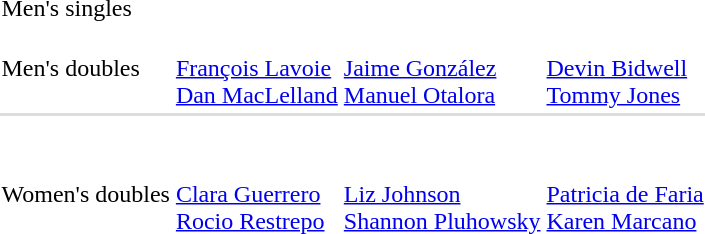<table>
<tr>
<td rowspan=2>Men's singles<br></td>
<td rowspan=2></td>
<td rowspan=2></td>
<td></td>
</tr>
<tr>
<td></td>
</tr>
<tr>
<td>Men's doubles<br></td>
<td><br><a href='#'>François Lavoie</a> <br><a href='#'>Dan MacLelland</a></td>
<td><br><a href='#'>Jaime González</a> <br><a href='#'>Manuel Otalora</a></td>
<td><br><a href='#'>Devin Bidwell</a><br><a href='#'>Tommy Jones</a></td>
</tr>
<tr bgcolor=#DDDDDD>
<td colspan=7></td>
</tr>
<tr>
<td rowspan=2><br></td>
<td rowspan=2></td>
<td rowspan=2></td>
<td></td>
</tr>
<tr>
<td></td>
</tr>
<tr>
<td>Women's doubles<br></td>
<td><br><a href='#'>Clara Guerrero</a> <br><a href='#'>Rocio Restrepo</a></td>
<td><br><a href='#'>Liz Johnson</a> <br><a href='#'>Shannon Pluhowsky</a></td>
<td><br><a href='#'>Patricia de Faria</a><br><a href='#'>Karen Marcano</a></td>
</tr>
</table>
